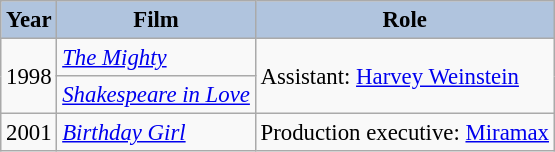<table class="wikitable" style="font-size:95%;">
<tr>
<th style="background:#B0C4DE;">Year</th>
<th style="background:#B0C4DE;">Film</th>
<th style="background:#B0C4DE;">Role</th>
</tr>
<tr>
<td rowspan=2>1998</td>
<td><em><a href='#'>The Mighty</a></em></td>
<td rowspan=2>Assistant: <a href='#'>Harvey Weinstein</a></td>
</tr>
<tr>
<td><em><a href='#'>Shakespeare in Love</a></em></td>
</tr>
<tr>
<td>2001</td>
<td><em><a href='#'>Birthday Girl</a></em></td>
<td>Production executive: <a href='#'>Miramax</a></td>
</tr>
</table>
